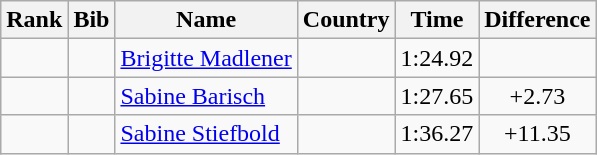<table class="wikitable sortable" style="text-align:center">
<tr>
<th>Rank</th>
<th>Bib</th>
<th>Name</th>
<th>Country</th>
<th>Time</th>
<th>Difference</th>
</tr>
<tr>
<td></td>
<td></td>
<td align=left><a href='#'>Brigitte Madlener</a></td>
<td align=left></td>
<td>1:24.92</td>
<td></td>
</tr>
<tr>
<td></td>
<td></td>
<td align=left><a href='#'>Sabine Barisch</a></td>
<td align=left></td>
<td>1:27.65</td>
<td>+2.73</td>
</tr>
<tr>
<td></td>
<td></td>
<td align=left><a href='#'>Sabine Stiefbold</a></td>
<td align=left></td>
<td>1:36.27</td>
<td>+11.35</td>
</tr>
</table>
